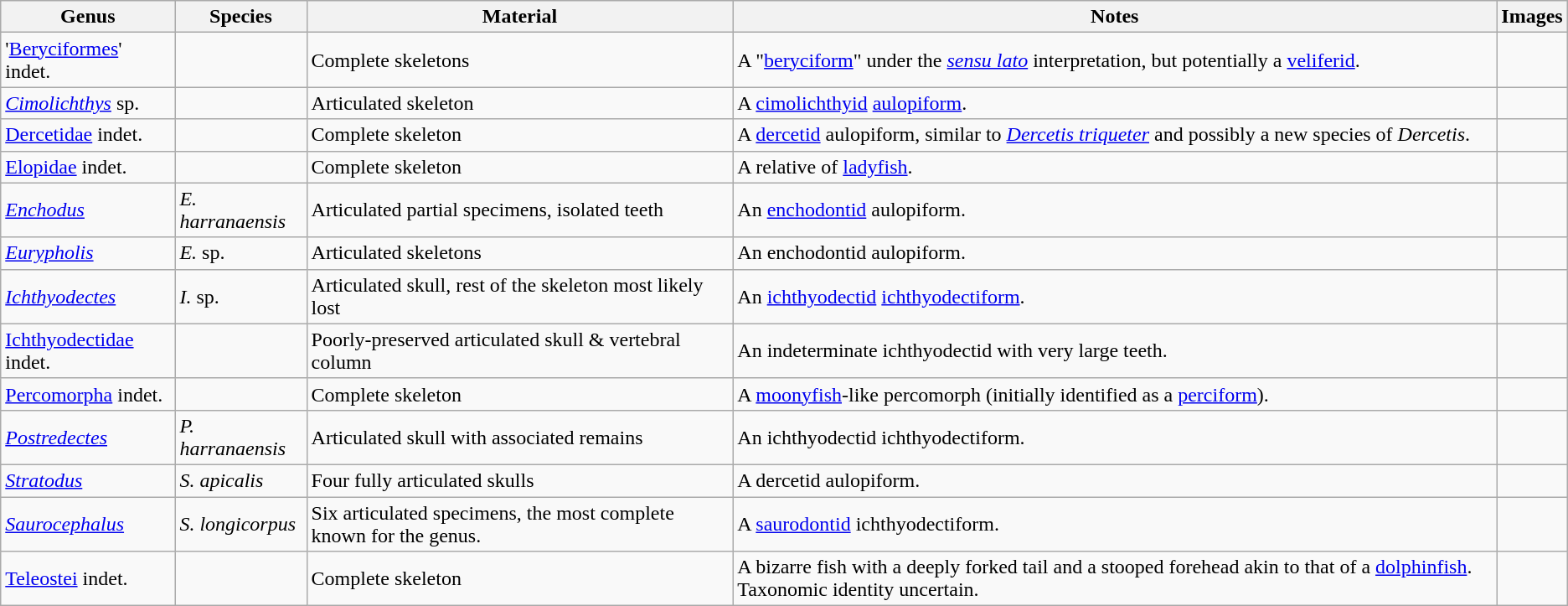<table class="wikitable" align="center">
<tr>
<th>Genus</th>
<th>Species</th>
<th>Material</th>
<th>Notes</th>
<th>Images</th>
</tr>
<tr>
<td>'<a href='#'>Beryciformes</a>' indet.</td>
<td></td>
<td>Complete skeletons</td>
<td>A "<a href='#'>beryciform</a>" under the <em><a href='#'>sensu lato</a></em> interpretation, but potentially a <a href='#'>veliferid</a>.</td>
<td></td>
</tr>
<tr>
<td><em><a href='#'>Cimolichthys</a></em> sp.</td>
<td></td>
<td>Articulated skeleton</td>
<td>A <a href='#'>cimolichthyid</a> <a href='#'>aulopiform</a>.</td>
<td></td>
</tr>
<tr>
<td><a href='#'>Dercetidae</a> indet.</td>
<td></td>
<td>Complete skeleton</td>
<td>A <a href='#'>dercetid</a> aulopiform, similar to <em><a href='#'>Dercetis triqueter</a></em> and possibly a new species of <em>Dercetis</em>.</td>
<td></td>
</tr>
<tr>
<td><a href='#'>Elopidae</a> indet.</td>
<td></td>
<td>Complete skeleton</td>
<td>A relative of <a href='#'>ladyfish</a>.</td>
<td></td>
</tr>
<tr>
<td><em><a href='#'>Enchodus</a></em></td>
<td><em>E. harranaensis</em></td>
<td>Articulated partial specimens, isolated teeth</td>
<td>An <a href='#'>enchodontid</a> aulopiform.</td>
<td></td>
</tr>
<tr>
<td><em><a href='#'>Eurypholis</a></em></td>
<td><em>E.</em> sp.</td>
<td>Articulated skeletons</td>
<td>An enchodontid aulopiform.</td>
<td></td>
</tr>
<tr>
<td><em><a href='#'>Ichthyodectes</a></em></td>
<td><em>I.</em> sp.</td>
<td>Articulated skull, rest of the skeleton most likely lost</td>
<td>An <a href='#'>ichthyodectid</a> <a href='#'>ichthyodectiform</a>.</td>
<td></td>
</tr>
<tr>
<td><a href='#'>Ichthyodectidae</a> indet.</td>
<td></td>
<td>Poorly-preserved articulated skull & vertebral column</td>
<td>An indeterminate ichthyodectid with very large teeth.</td>
<td></td>
</tr>
<tr>
<td><a href='#'>Percomorpha</a> indet.</td>
<td></td>
<td>Complete skeleton</td>
<td>A <a href='#'>moonyfish</a>-like percomorph (initially identified as a <a href='#'>perciform</a>).</td>
<td></td>
</tr>
<tr>
<td><em><a href='#'>Postredectes</a></em></td>
<td><em>P. harranaensis</em></td>
<td>Articulated skull with associated remains</td>
<td>An ichthyodectid ichthyodectiform.</td>
<td></td>
</tr>
<tr>
<td><em><a href='#'>Stratodus</a></em></td>
<td><em>S. apicalis</em></td>
<td>Four fully articulated skulls</td>
<td>A dercetid aulopiform.</td>
<td></td>
</tr>
<tr>
<td><em><a href='#'>Saurocephalus</a></em></td>
<td><em>S. longicorpus</em></td>
<td>Six articulated specimens, the most complete known for the genus.</td>
<td>A <a href='#'>saurodontid</a> ichthyodectiform.</td>
<td></td>
</tr>
<tr>
<td><a href='#'>Teleostei</a> indet.</td>
<td></td>
<td>Complete skeleton</td>
<td>A bizarre fish with a deeply forked tail and a stooped forehead akin to that of a <a href='#'>dolphinfish</a>. Taxonomic identity uncertain.</td>
<td></td>
</tr>
</table>
